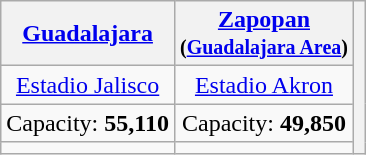<table class=wikitable style="text-align:center"">
<tr>
<th><a href='#'>Guadalajara</a></th>
<th><a href='#'>Zapopan</a><br><small>(<a href='#'>Guadalajara Area</a>)</small></th>
<th rowspan="4"></th>
</tr>
<tr>
<td><a href='#'>Estadio Jalisco</a></td>
<td><a href='#'>Estadio Akron</a></td>
</tr>
<tr>
<td>Capacity: <strong>55,110</strong></td>
<td>Capacity: <strong>49,850</strong></td>
</tr>
<tr>
<td></td>
<td></td>
</tr>
</table>
